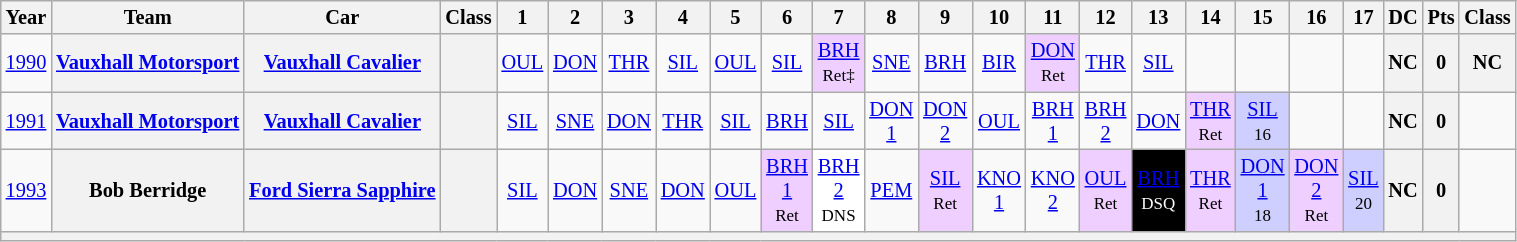<table class="wikitable" style="text-align:center; font-size:85%">
<tr>
<th>Year</th>
<th>Team</th>
<th>Car</th>
<th>Class</th>
<th>1</th>
<th>2</th>
<th>3</th>
<th>4</th>
<th>5</th>
<th>6</th>
<th>7</th>
<th>8</th>
<th>9</th>
<th>10</th>
<th>11</th>
<th>12</th>
<th>13</th>
<th>14</th>
<th>15</th>
<th>16</th>
<th>17</th>
<th>DC</th>
<th>Pts</th>
<th>Class</th>
</tr>
<tr>
<td><a href='#'>1990</a></td>
<th nowrap><a href='#'>Vauxhall Motorsport</a></th>
<th nowrap><a href='#'>Vauxhall Cavalier</a></th>
<th><span></span></th>
<td><a href='#'>OUL</a></td>
<td><a href='#'>DON</a></td>
<td><a href='#'>THR</a></td>
<td><a href='#'>SIL</a></td>
<td><a href='#'>OUL</a></td>
<td><a href='#'>SIL</a></td>
<td style="background:#EFCFFF;"><a href='#'>BRH</a><br><small>Ret‡</small></td>
<td><a href='#'>SNE</a></td>
<td><a href='#'>BRH</a></td>
<td><a href='#'>BIR</a></td>
<td style="background:#EFCFFF;"><a href='#'>DON</a><br><small>Ret</small></td>
<td><a href='#'>THR</a></td>
<td><a href='#'>SIL</a></td>
<td></td>
<td></td>
<td></td>
<td></td>
<th>NC</th>
<th>0</th>
<th>NC</th>
</tr>
<tr>
<td><a href='#'>1991</a></td>
<th nowrap><a href='#'>Vauxhall Motorsport</a></th>
<th nowrap><a href='#'>Vauxhall Cavalier</a></th>
<th></th>
<td><a href='#'>SIL</a></td>
<td><a href='#'>SNE</a></td>
<td><a href='#'>DON</a></td>
<td><a href='#'>THR</a></td>
<td><a href='#'>SIL</a></td>
<td><a href='#'>BRH</a></td>
<td><a href='#'>SIL</a></td>
<td><a href='#'>DON<br>1</a></td>
<td><a href='#'>DON<br>2</a></td>
<td><a href='#'>OUL</a></td>
<td><a href='#'>BRH<br>1</a></td>
<td><a href='#'>BRH<br>2</a></td>
<td><a href='#'>DON</a></td>
<td style="background:#EFCFFF;"><a href='#'>THR</a><br><small>Ret</small></td>
<td style="background:#CFCFFF;"><a href='#'>SIL</a><br><small>16</small></td>
<td></td>
<td></td>
<th>NC</th>
<th>0</th>
<td></td>
</tr>
<tr>
<td><a href='#'>1993</a></td>
<th nowrap>Bob Berridge</th>
<th nowrap><a href='#'>Ford Sierra Sapphire</a></th>
<th></th>
<td><a href='#'>SIL</a></td>
<td><a href='#'>DON</a></td>
<td><a href='#'>SNE</a></td>
<td><a href='#'>DON</a></td>
<td><a href='#'>OUL</a></td>
<td style="background:#EFCFFF;"><a href='#'>BRH<br>1</a><br><small>Ret</small></td>
<td style="background:#FFFFFF;"><a href='#'>BRH<br>2</a><br><small>DNS</small></td>
<td><a href='#'>PEM</a></td>
<td style="background:#EFCFFF;"><a href='#'>SIL</a><br><small>Ret</small></td>
<td><a href='#'>KNO<br>1</a></td>
<td><a href='#'>KNO<br>2</a></td>
<td style="background:#EFCFFF;"><a href='#'>OUL</a><br><small>Ret</small></td>
<td style="background:#000000; color:white"><a href='#'><span>BRH</span></a><br><small>DSQ</small></td>
<td style="background:#EFCFFF;"><a href='#'>THR</a><br><small>Ret</small></td>
<td style="background:#CFCFFF;"><a href='#'>DON<br>1</a><br><small>18</small></td>
<td style="background:#EFCFFF;"><a href='#'>DON<br>2</a><br><small>Ret</small></td>
<td style="background:#CFCFFF;"><a href='#'>SIL</a><br><small>20</small></td>
<th>NC</th>
<th>0</th>
<td></td>
</tr>
<tr>
<th colspan="24"></th>
</tr>
</table>
